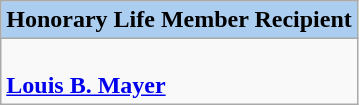<table class=wikitable style="width="100%">
<tr>
<th colspan="2" style="background:#abcdef;">Honorary Life Member Recipient</th>
</tr>
<tr>
<td colspan="2" style="vertical-align:top;"><br><strong><a href='#'>Louis B. Mayer</a></strong></td>
</tr>
</table>
